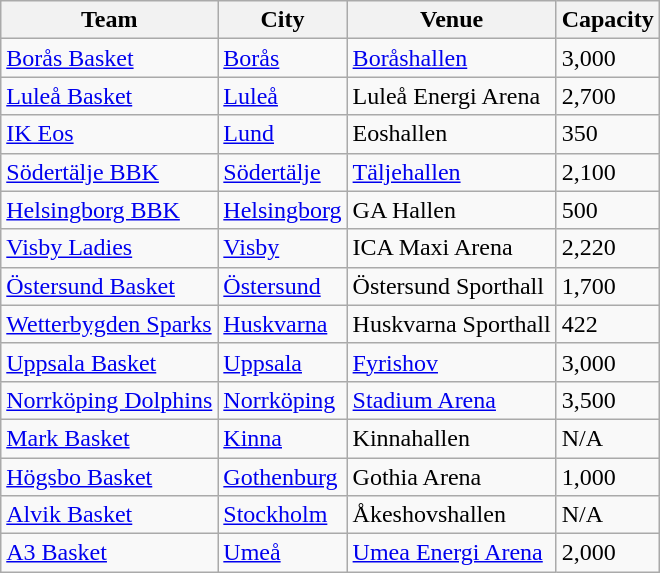<table class="wikitable sortable">
<tr>
<th>Team</th>
<th>City</th>
<th>Venue</th>
<th>Capacity</th>
</tr>
<tr>
<td><a href='#'>Borås Basket</a></td>
<td><a href='#'>Borås</a></td>
<td><a href='#'>Boråshallen</a></td>
<td>3,000</td>
</tr>
<tr>
<td><a href='#'>Luleå Basket</a></td>
<td><a href='#'>Luleå</a></td>
<td>Luleå Energi Arena</td>
<td>2,700</td>
</tr>
<tr>
<td><a href='#'>IK Eos</a></td>
<td><a href='#'>Lund</a></td>
<td>Eoshallen</td>
<td>350</td>
</tr>
<tr>
<td><a href='#'>Södertälje BBK</a></td>
<td><a href='#'>Södertälje</a></td>
<td><a href='#'>Täljehallen</a></td>
<td>2,100</td>
</tr>
<tr>
<td><a href='#'>Helsingborg BBK</a></td>
<td><a href='#'>Helsingborg</a></td>
<td>GA Hallen</td>
<td>500</td>
</tr>
<tr>
<td><a href='#'>Visby Ladies</a></td>
<td><a href='#'>Visby</a></td>
<td>ICA Maxi Arena</td>
<td>2,220</td>
</tr>
<tr>
<td><a href='#'>Östersund Basket</a></td>
<td><a href='#'>Östersund</a></td>
<td>Östersund Sporthall</td>
<td>1,700</td>
</tr>
<tr>
<td><a href='#'>Wetterbygden Sparks</a></td>
<td><a href='#'>Huskvarna</a></td>
<td>Huskvarna Sporthall</td>
<td>422</td>
</tr>
<tr>
<td><a href='#'>Uppsala Basket</a></td>
<td><a href='#'>Uppsala</a></td>
<td><a href='#'>Fyrishov</a></td>
<td>3,000</td>
</tr>
<tr>
<td><a href='#'>Norrköping Dolphins</a></td>
<td><a href='#'>Norrköping</a></td>
<td><a href='#'>Stadium Arena</a></td>
<td>3,500</td>
</tr>
<tr>
<td><a href='#'>Mark Basket</a></td>
<td><a href='#'>Kinna</a></td>
<td>Kinnahallen</td>
<td>N/A</td>
</tr>
<tr>
<td><a href='#'>Högsbo Basket</a></td>
<td><a href='#'>Gothenburg</a></td>
<td>Gothia Arena</td>
<td>1,000</td>
</tr>
<tr>
<td><a href='#'>Alvik Basket</a></td>
<td><a href='#'>Stockholm</a></td>
<td>Åkeshovshallen</td>
<td>N/A</td>
</tr>
<tr>
<td><a href='#'>A3 Basket</a></td>
<td><a href='#'>Umeå</a></td>
<td><a href='#'>Umea Energi Arena</a></td>
<td>2,000</td>
</tr>
</table>
